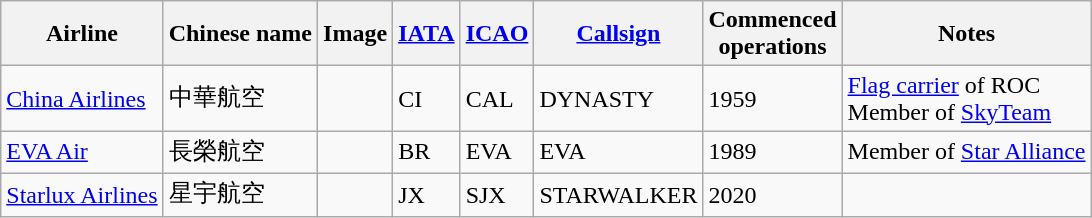<table class="wikitable sortable sticky-header sort-under">
<tr valign="middle">
<th>Airline</th>
<th rowspan=1>Chinese name</th>
<th rowspan=1>Image</th>
<th rowspan=1><a href='#'>IATA</a></th>
<th rowspan=1><a href='#'>ICAO</a></th>
<th rowspan=1><a href='#'>Callsign</a></th>
<th rowspan=1>Commenced <br>operations</th>
<th rowspan=1>Notes</th>
</tr>
<tr>
<td><a href='#'>China Airlines</a></td>
<td>中華航空</td>
<td></td>
<td>CI</td>
<td>CAL</td>
<td>DYNASTY</td>
<td>1959</td>
<td><a href='#'>Flag carrier</a> of ROC <br>Member of <a href='#'>SkyTeam</a></td>
</tr>
<tr>
<td><a href='#'>EVA Air</a></td>
<td>長榮航空</td>
<td></td>
<td>BR</td>
<td>EVA</td>
<td>EVA</td>
<td>1989</td>
<td>Member of <a href='#'>Star Alliance</a></td>
</tr>
<tr>
<td><a href='#'>Starlux Airlines</a></td>
<td>星宇航空</td>
<td></td>
<td>JX</td>
<td>SJX</td>
<td>STARWALKER</td>
<td>2020</td>
<td></td>
</tr>
</table>
